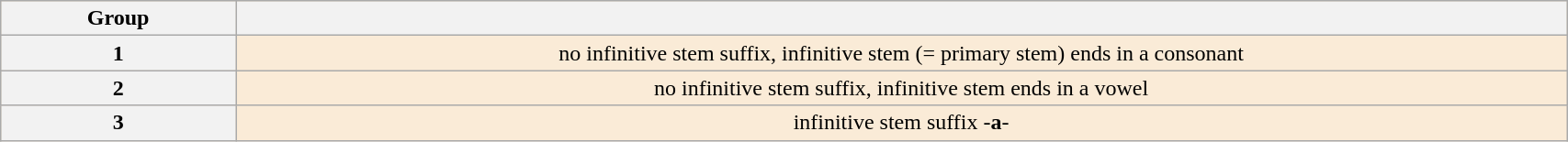<table class="wikitable" border="1" width=90% style="text-align:center; background:antiquewhite">
<tr>
<th>Group</th>
<th width=85%></th>
</tr>
<tr>
<th>1</th>
<td>no infinitive stem suffix, infinitive stem (= primary stem) ends in a consonant</td>
</tr>
<tr>
<th>2</th>
<td>no infinitive stem suffix, infinitive stem ends in a vowel</td>
</tr>
<tr>
<th>3</th>
<td>infinitive stem suffix -<strong>a</strong>-</td>
</tr>
</table>
